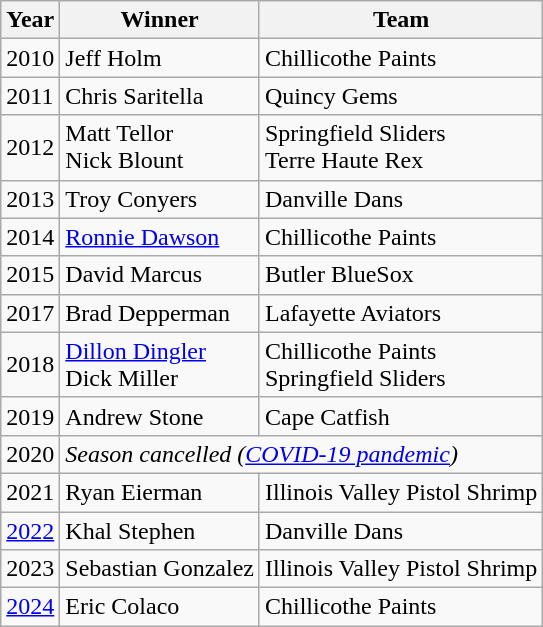<table class="wikitable">
<tr>
<th>Year</th>
<th>Winner</th>
<th>Team</th>
</tr>
<tr>
<td>2010</td>
<td>Jeff Holm</td>
<td>Chillicothe Paints</td>
</tr>
<tr>
<td>2011</td>
<td>Chris Saritella</td>
<td>Quincy Gems</td>
</tr>
<tr>
<td>2012</td>
<td>Matt Tellor<br>Nick Blount</td>
<td>Springfield Sliders<br>Terre Haute Rex</td>
</tr>
<tr>
<td>2013</td>
<td>Troy Conyers</td>
<td>Danville Dans</td>
</tr>
<tr>
<td>2014</td>
<td><a href='#'>Ronnie Dawson</a></td>
<td>Chillicothe Paints</td>
</tr>
<tr>
<td>2015</td>
<td>David Marcus</td>
<td>Butler BlueSox</td>
</tr>
<tr>
<td>2017</td>
<td>Brad Depperman</td>
<td>Lafayette Aviators</td>
</tr>
<tr>
<td>2018</td>
<td><a href='#'>Dillon Dingler</a><br>Dick Miller</td>
<td>Chillicothe Paints<br>Springfield Sliders</td>
</tr>
<tr>
<td>2019</td>
<td>Andrew Stone</td>
<td>Cape Catfish</td>
</tr>
<tr>
<td>2020</td>
<td colspan="3"><em>Season cancelled (<a href='#'>COVID-19 pandemic</a>)</em></td>
</tr>
<tr>
<td>2021</td>
<td>Ryan Eierman</td>
<td>Illinois Valley Pistol Shrimp</td>
</tr>
<tr>
<td><a href='#'>2022</a></td>
<td>Khal Stephen</td>
<td>Danville Dans</td>
</tr>
<tr>
<td>2023</td>
<td>Sebastian Gonzalez</td>
<td>Illinois Valley Pistol Shrimp</td>
</tr>
<tr>
<td><a href='#'>2024</a></td>
<td>Eric Colaco</td>
<td>Chillicothe Paints</td>
</tr>
</table>
